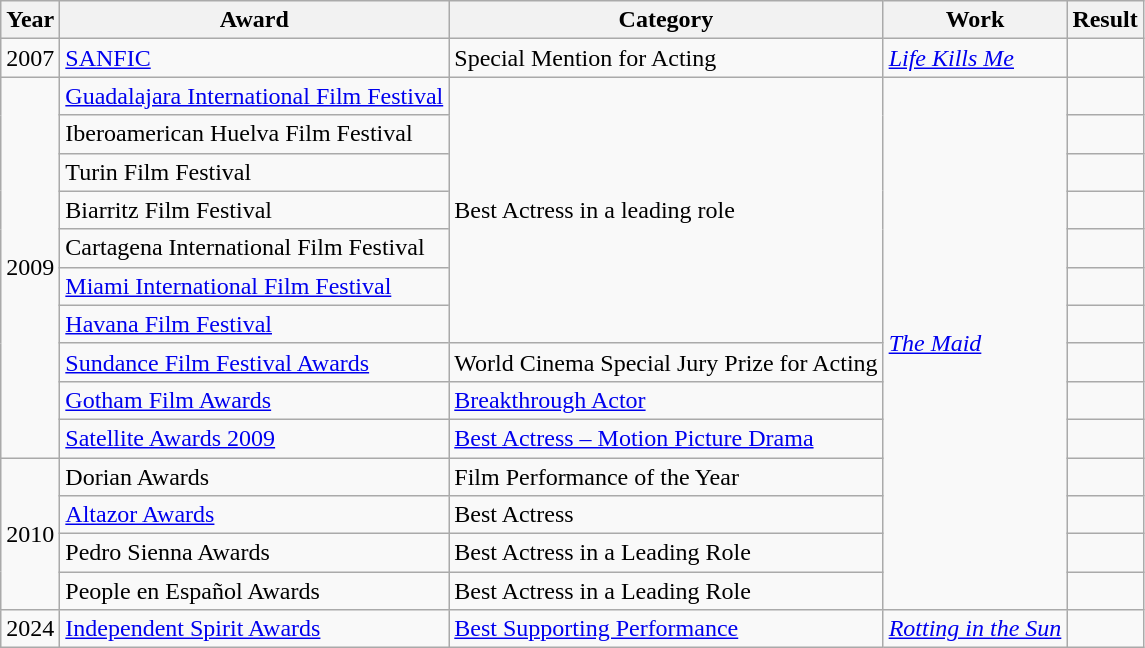<table class="wikitable">
<tr>
<th>Year</th>
<th>Award</th>
<th>Category</th>
<th>Work</th>
<th>Result</th>
</tr>
<tr>
<td rowspan="1">2007</td>
<td rowspan="1"><a href='#'>SANFIC</a></td>
<td rowspan="1">Special Mention for Acting</td>
<td rowspan="1"><em><a href='#'>Life Kills Me</a></em></td>
<td></td>
</tr>
<tr>
<td rowspan="10">2009</td>
<td rowspan="1"><a href='#'>Guadalajara International Film Festival</a></td>
<td rowspan="7">Best Actress in a leading role</td>
<td rowspan="14"><em><a href='#'>The Maid</a></em></td>
<td></td>
</tr>
<tr>
<td rowspan="1">Iberoamerican Huelva Film Festival</td>
<td></td>
</tr>
<tr>
<td rowspan="1">Turin Film Festival</td>
<td></td>
</tr>
<tr>
<td rowspan="1">Biarritz Film Festival</td>
<td></td>
</tr>
<tr>
<td rowspan="1">Cartagena International Film Festival</td>
<td></td>
</tr>
<tr>
<td rowspan="1"><a href='#'>Miami International Film Festival</a></td>
<td></td>
</tr>
<tr>
<td rowspan="1"><a href='#'>Havana Film Festival</a></td>
<td></td>
</tr>
<tr>
<td rowspan="1"><a href='#'>Sundance Film Festival Awards</a></td>
<td>World Cinema Special Jury Prize for Acting</td>
<td></td>
</tr>
<tr>
<td rowspan="1"><a href='#'>Gotham Film Awards</a></td>
<td><a href='#'>Breakthrough Actor</a></td>
<td></td>
</tr>
<tr>
<td rowspan="1"><a href='#'>Satellite Awards 2009</a></td>
<td><a href='#'>Best Actress – Motion Picture Drama</a></td>
<td></td>
</tr>
<tr>
<td rowspan="4">2010</td>
<td rowspan="1">Dorian Awards</td>
<td rowspan="1">Film Performance of the Year</td>
<td></td>
</tr>
<tr>
<td rowspan="1"><a href='#'>Altazor Awards</a></td>
<td rowspan="1">Best Actress</td>
<td></td>
</tr>
<tr>
<td rowspan="1">Pedro Sienna Awards</td>
<td rowspan="1">Best Actress in a Leading Role</td>
<td></td>
</tr>
<tr>
<td rowspan="1">People en Español Awards</td>
<td rowspan="1">Best Actress in a Leading Role</td>
<td></td>
</tr>
<tr>
<td>2024</td>
<td><a href='#'>Independent Spirit Awards</a></td>
<td><a href='#'>Best Supporting Performance</a></td>
<td><em><a href='#'>Rotting in the Sun</a></em></td>
<td></td>
</tr>
</table>
